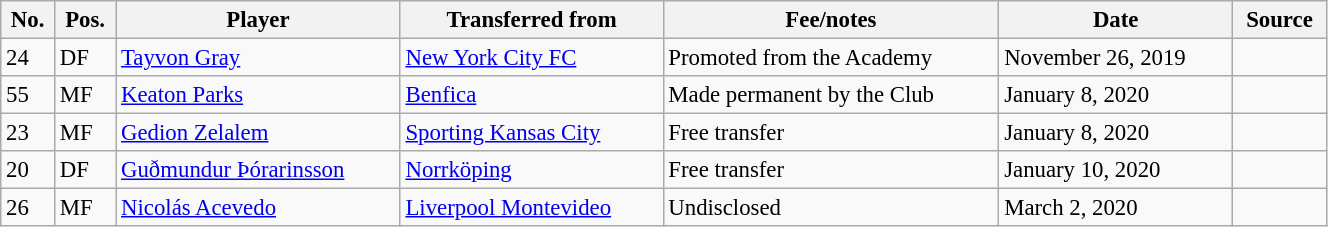<table class="wikitable sortable" style="width:70%; text-align:center; font-size:95%; text-align:left;">
<tr>
<th>No.</th>
<th>Pos.</th>
<th>Player</th>
<th>Transferred from</th>
<th>Fee/notes</th>
<th>Date</th>
<th>Source</th>
</tr>
<tr>
<td>24</td>
<td>DF</td>
<td> <a href='#'>Tayvon Gray</a></td>
<td> <a href='#'>New York City FC</a></td>
<td>Promoted from the Academy</td>
<td>November 26, 2019</td>
<td></td>
</tr>
<tr>
<td>55</td>
<td>MF</td>
<td> <a href='#'>Keaton Parks</a></td>
<td> <a href='#'>Benfica</a></td>
<td>Made permanent by the Club</td>
<td>January 8, 2020</td>
<td></td>
</tr>
<tr>
<td>23</td>
<td>MF</td>
<td> <a href='#'>Gedion Zelalem</a></td>
<td> <a href='#'>Sporting Kansas City</a></td>
<td>Free transfer</td>
<td>January 8, 2020</td>
<td></td>
</tr>
<tr>
<td>20</td>
<td>DF</td>
<td> <a href='#'>Guðmundur Þórarinsson</a></td>
<td> <a href='#'>Norrköping</a></td>
<td>Free transfer</td>
<td>January 10, 2020</td>
<td></td>
</tr>
<tr>
<td>26</td>
<td>MF</td>
<td> <a href='#'>Nicolás Acevedo</a></td>
<td> <a href='#'>Liverpool Montevideo</a></td>
<td>Undisclosed</td>
<td>March 2, 2020</td>
<td></td>
</tr>
</table>
